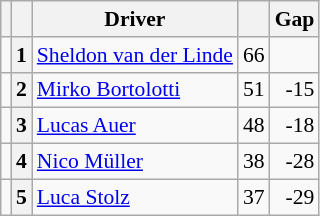<table class="wikitable" style="font-size: 90%;">
<tr>
<th></th>
<th></th>
<th>Driver</th>
<th></th>
<th>Gap</th>
</tr>
<tr>
<td align="left"></td>
<th>1</th>
<td> <a href='#'>Sheldon van der Linde</a></td>
<td align="right">66</td>
<td align="right"></td>
</tr>
<tr>
<td align="left"></td>
<th>2</th>
<td> <a href='#'>Mirko Bortolotti</a></td>
<td align="right">51</td>
<td align="right">-15</td>
</tr>
<tr>
<td align="left"></td>
<th>3</th>
<td> <a href='#'>Lucas Auer</a></td>
<td align="right">48</td>
<td align="right">-18</td>
</tr>
<tr>
<td align="left"></td>
<th>4</th>
<td> <a href='#'>Nico Müller</a></td>
<td align="right">38</td>
<td align="right">-28</td>
</tr>
<tr>
<td align="left"></td>
<th>5</th>
<td> <a href='#'>Luca Stolz</a></td>
<td align="right">37</td>
<td align="right">-29</td>
</tr>
</table>
